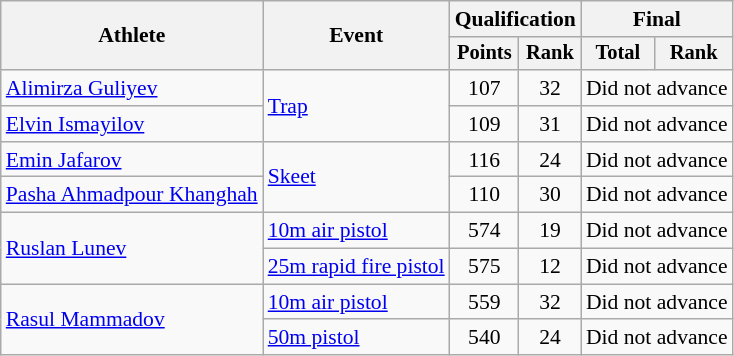<table class="wikitable" style="font-size:90%">
<tr>
<th rowspan="2">Athlete</th>
<th rowspan="2">Event</th>
<th colspan=2>Qualification</th>
<th colspan=2>Final</th>
</tr>
<tr style="font-size:95%">
<th>Points</th>
<th>Rank</th>
<th>Total</th>
<th>Rank</th>
</tr>
<tr align=center>
<td align=left><a href='#'>Alimirza Guliyev</a></td>
<td align=left rowspan=2><a href='#'>Trap</a></td>
<td>107</td>
<td>32</td>
<td colspan=2>Did not advance</td>
</tr>
<tr align=center>
<td align=left><a href='#'>Elvin Ismayilov</a></td>
<td>109</td>
<td>31</td>
<td colspan=2>Did not advance</td>
</tr>
<tr align=center>
<td align=left><a href='#'>Emin Jafarov</a></td>
<td align=left rowspan=2><a href='#'>Skeet</a></td>
<td>116</td>
<td>24</td>
<td colspan=2>Did not advance</td>
</tr>
<tr align=center>
<td align=left><a href='#'>Pasha Ahmadpour Khanghah</a></td>
<td>110</td>
<td>30</td>
<td colspan=2>Did not advance</td>
</tr>
<tr align=center>
<td align=left rowspan=2><a href='#'>Ruslan Lunev</a></td>
<td align=left><a href='#'>10m air pistol</a></td>
<td>574</td>
<td>19</td>
<td colspan=2>Did not advance</td>
</tr>
<tr align=center>
<td align=left><a href='#'>25m rapid fire pistol</a></td>
<td>575</td>
<td>12</td>
<td colspan=2>Did not advance</td>
</tr>
<tr align=center>
<td align=left rowspan=2><a href='#'>Rasul Mammadov</a></td>
<td align=left><a href='#'>10m air pistol</a></td>
<td>559</td>
<td>32</td>
<td colspan=2>Did not advance</td>
</tr>
<tr align=center>
<td align=left><a href='#'>50m pistol</a></td>
<td>540</td>
<td>24</td>
<td colspan=2>Did not advance</td>
</tr>
</table>
